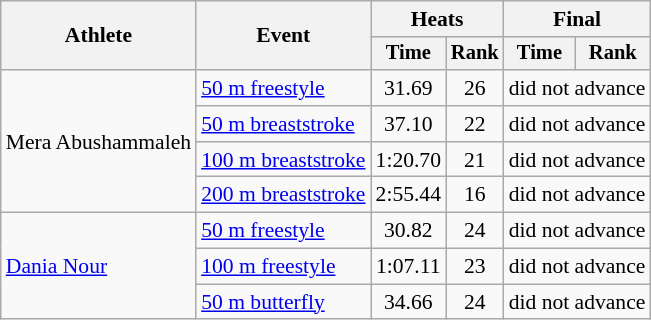<table class=wikitable style=font-size:90%;text-align:center>
<tr>
<th rowspan="2">Athlete</th>
<th rowspan="2">Event</th>
<th colspan="2">Heats</th>
<th colspan="2">Final</th>
</tr>
<tr style="font-size:95%">
<th>Time</th>
<th>Rank</th>
<th>Time</th>
<th>Rank</th>
</tr>
<tr>
<td align=left rowspan=4>Mera Abushammaleh</td>
<td align=left><a href='#'>50 m freestyle</a></td>
<td>31.69</td>
<td>26</td>
<td colspan=2>did not advance</td>
</tr>
<tr>
<td align=left><a href='#'>50 m breaststroke</a></td>
<td>37.10</td>
<td>22</td>
<td colspan=2>did not advance</td>
</tr>
<tr>
<td align=left><a href='#'>100 m breaststroke</a></td>
<td>1:20.70</td>
<td>21</td>
<td colspan=2>did not advance</td>
</tr>
<tr>
<td align=left><a href='#'>200 m breaststroke</a></td>
<td>2:55.44</td>
<td>16</td>
<td colspan=2>did not advance</td>
</tr>
<tr>
<td align=left rowspan=3><a href='#'>Dania Nour</a></td>
<td align=left><a href='#'>50 m freestyle</a></td>
<td>30.82</td>
<td>24</td>
<td colspan=2>did not advance</td>
</tr>
<tr>
<td align=left><a href='#'>100 m freestyle</a></td>
<td>1:07.11</td>
<td>23</td>
<td colspan=2>did not advance</td>
</tr>
<tr>
<td align=left><a href='#'>50 m butterfly</a></td>
<td>34.66</td>
<td>24</td>
<td colspan=2>did not advance</td>
</tr>
</table>
